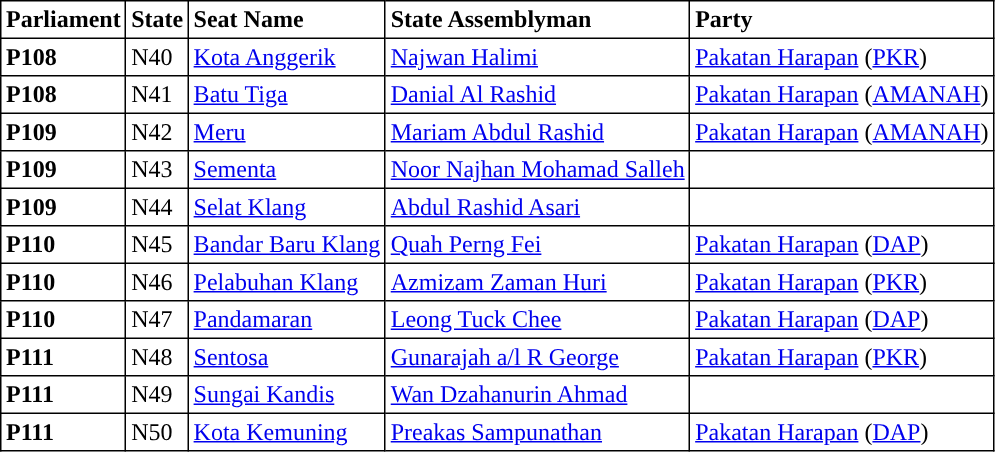<table class="toccolours sortable" border="1" cellpadding="3" style="border-collapse:collapse; text-align: left;">
<tr>
<th align="center">Parliament</th>
<th>State</th>
<th>Seat Name</th>
<th>State Assemblyman</th>
<th>Party</th>
</tr>
<tr>
<th align="left">P108</th>
<td>N40</td>
<td><a href='#'>Kota Anggerik</a></td>
<td><a href='#'>Najwan Halimi</a></td>
<td><a href='#'>Pakatan Harapan</a> (<a href='#'>PKR</a>)</td>
</tr>
<tr>
<th align="left">P108</th>
<td>N41</td>
<td><a href='#'>Batu Tiga</a></td>
<td><a href='#'>Danial Al Rashid</a></td>
<td><a href='#'>Pakatan Harapan</a> (<a href='#'>AMANAH</a>)</td>
</tr>
<tr>
<th align="left">P109</th>
<td>N42</td>
<td><a href='#'>Meru</a></td>
<td><a href='#'>Mariam Abdul Rashid</a></td>
<td><a href='#'>Pakatan Harapan</a> (<a href='#'>AMANAH</a>)</td>
</tr>
<tr>
<th align="left">P109</th>
<td>N43</td>
<td><a href='#'>Sementa</a></td>
<td><a href='#'>Noor Najhan Mohamad Salleh</a></td>
<td></td>
</tr>
<tr>
<th align="left">P109</th>
<td>N44</td>
<td><a href='#'>Selat Klang</a></td>
<td><a href='#'>Abdul Rashid Asari</a></td>
<td></td>
</tr>
<tr>
<th align="left">P110</th>
<td>N45</td>
<td><a href='#'>Bandar Baru Klang</a></td>
<td><a href='#'>Quah Perng Fei</a></td>
<td><a href='#'>Pakatan Harapan</a> (<a href='#'>DAP</a>)</td>
</tr>
<tr>
<th align="left">P110</th>
<td>N46</td>
<td><a href='#'>Pelabuhan Klang</a></td>
<td><a href='#'>Azmizam Zaman Huri</a></td>
<td><a href='#'>Pakatan Harapan</a> (<a href='#'>PKR</a>)</td>
</tr>
<tr>
<th align="left">P110</th>
<td>N47</td>
<td><a href='#'>Pandamaran</a></td>
<td><a href='#'>Leong Tuck Chee</a></td>
<td><a href='#'>Pakatan Harapan</a> (<a href='#'>DAP</a>)</td>
</tr>
<tr>
<th align="left">P111</th>
<td>N48</td>
<td><a href='#'>Sentosa</a></td>
<td><a href='#'>Gunarajah a/l R George</a></td>
<td><a href='#'>Pakatan Harapan</a> (<a href='#'>PKR</a>)</td>
</tr>
<tr>
<th align="left">P111</th>
<td>N49</td>
<td><a href='#'>Sungai Kandis</a></td>
<td><a href='#'>Wan Dzahanurin Ahmad</a></td>
<td></td>
</tr>
<tr>
<th align="left">P111</th>
<td>N50</td>
<td><a href='#'>Kota Kemuning</a></td>
<td><a href='#'>Preakas Sampunathan</a></td>
<td><a href='#'>Pakatan Harapan</a> (<a href='#'>DAP</a>)</td>
</tr>
</table>
